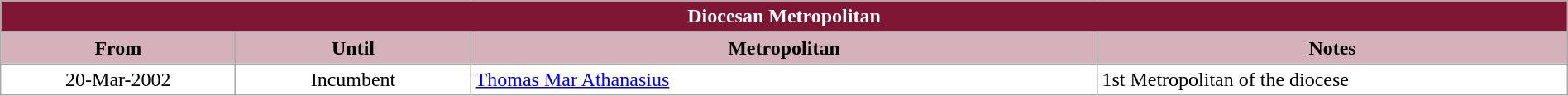<table class="wikitable" style="width: 100%;">
<tr>
<th colspan="4" style="background-color: #7F1734; color: white;">Diocesan Metropolitan</th>
</tr>
<tr>
<th style="background-color: #D4B1BB; width: 15%;">From</th>
<th style="background-color: #D4B1BB; width: 15%;">Until</th>
<th style="background-color: #D4B1BB; width: 40%;">Metropolitan</th>
<th style="background-color: #D4B1BB; width: 40%;">Notes</th>
</tr>
<tr valign="top" style="background-color: white;">
<td style="text-align: center;">20-Mar-2002</td>
<td style="text-align: center;">Incumbent</td>
<td><a href='#'>Thomas Mar Athanasius</a></td>
<td>1st Metropolitan of  the diocese</td>
</tr>
</table>
